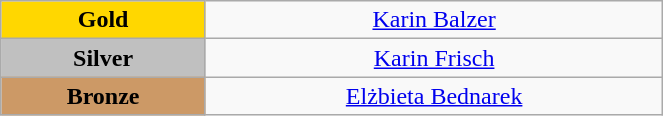<table class="wikitable" style="text-align:center; " width="35%">
<tr>
<td bgcolor="gold"><strong>Gold</strong></td>
<td><a href='#'>Karin Balzer</a><br>  <small><em></em></small></td>
</tr>
<tr>
<td bgcolor="silver"><strong>Silver</strong></td>
<td><a href='#'>Karin Frisch</a><br>  <small><em></em></small></td>
</tr>
<tr>
<td bgcolor="CC9966"><strong>Bronze</strong></td>
<td><a href='#'>Elżbieta Bednarek</a><br>  <small><em></em></small></td>
</tr>
</table>
